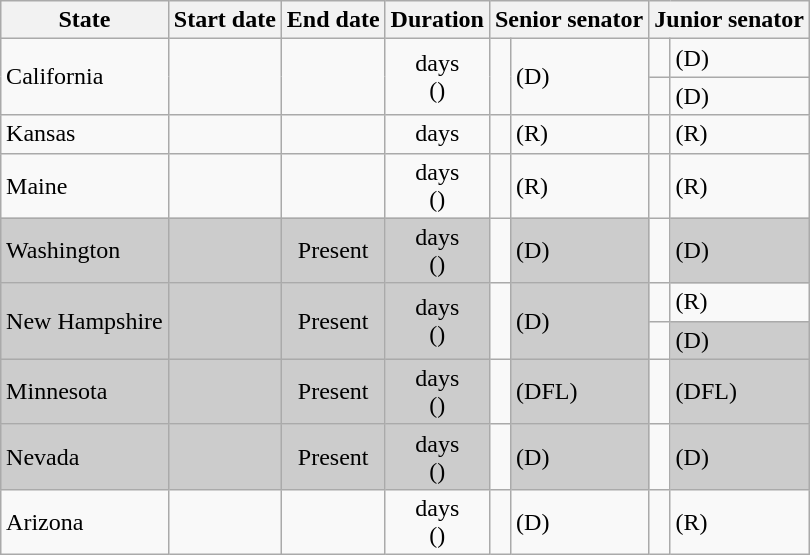<table class="wikitable sortable" style="margin-left: auto; margin-right: auto; border: none;">
<tr>
<th>State</th>
<th>Start date</th>
<th>End date</th>
<th>Duration</th>
<th colspan=2>Senior senator</th>
<th colspan=2>Junior senator</th>
</tr>
<tr>
<td rowspan=2>California</td>
<td rowspan=2></td>
<td rowspan=2></td>
<td align="center" rowspan=2> days<br>()</td>
<td rowspan=2 ></td>
<td rowspan=2> (D)</td>
<td></td>
<td> (D)<br></td>
</tr>
<tr>
<td></td>
<td> (D)<br></td>
</tr>
<tr>
<td>Kansas</td>
<td></td>
<td></td>
<td align="center"> days</td>
<td></td>
<td> (R)</td>
<td></td>
<td> (R)</td>
</tr>
<tr>
<td>Maine</td>
<td></td>
<td></td>
<td align="center"> days<br>()</td>
<td></td>
<td> (R)</td>
<td></td>
<td> (R)</td>
</tr>
<tr>
<td style="background:#ccc;">Washington</td>
<td style="background:#ccc;"></td>
<td style="background:#ccc;" align="center">Present</td>
<td style="background:#ccc;" align="center"> days<br>()</td>
<td></td>
<td style="background:#ccc;"> (D)</td>
<td></td>
<td style="background:#ccc;"> (D)</td>
</tr>
<tr>
<td rowspan=2 style="background:#ccc;">New Hampshire</td>
<td rowspan=2 style="background:#ccc;"></td>
<td rowspan=2 align="center" style="background:#ccc;">Present</td>
<td rowspan=2 align="center" style="background:#ccc;"> days<br>()</td>
<td rowspan=2 ></td>
<td rowspan=2 style="background:#ccc;"> (D)</td>
<td></td>
<td> (R)<br></td>
</tr>
<tr>
<td></td>
<td style="background:#ccc;"> (D)<br></td>
</tr>
<tr>
<td style="background:#ccc;">Minnesota</td>
<td style="background:#ccc;"></td>
<td align="center" style="background:#ccc;">Present</td>
<td align="center" style="background:#ccc;"> days<br>()</td>
<td></td>
<td style="background:#ccc;"> (DFL)</td>
<td></td>
<td style="background:#ccc;"> (DFL)</td>
</tr>
<tr>
<td style="background:#ccc;">Nevada</td>
<td style="background:#ccc;"></td>
<td align="center" style="background:#ccc;">Present</td>
<td align="center" style="background:#ccc;"> days<br>()</td>
<td></td>
<td style="background:#ccc;"> (D)</td>
<td></td>
<td style="background:#ccc;"> (D)</td>
</tr>
<tr>
<td>Arizona</td>
<td></td>
<td align="center"></td>
<td align="center"> days<br>()</td>
<td></td>
<td> (D)</td>
<td></td>
<td> (R)</td>
</tr>
<tr>
</tr>
</table>
